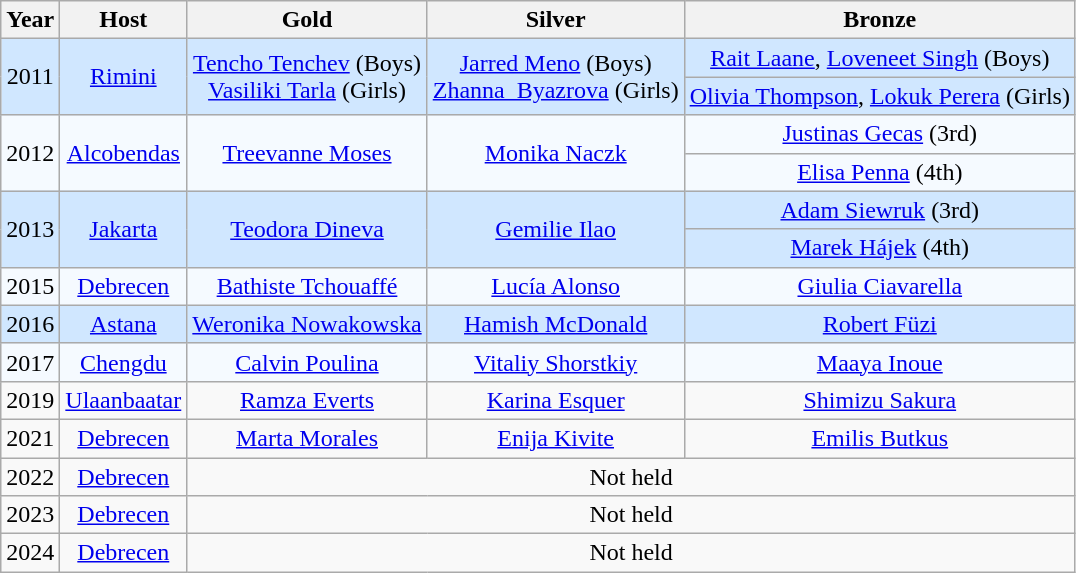<table class="wikitable" style="text-align: center;">
<tr>
<th>Year</th>
<th>Host</th>
<th> Gold</th>
<th> Silver</th>
<th> Bronze</th>
</tr>
<tr bgcolor=#D0E7FF>
<td rowspan=2>2011</td>
<td rowspan=2> <a href='#'>Rimini</a></td>
<td rowspan=2> <a href='#'>Tencho Tenchev</a> (Boys)<br> <a href='#'>Vasiliki Tarla</a> (Girls)</td>
<td rowspan=2> <a href='#'>Jarred Meno</a> (Boys)<br> <a href='#'>Zhanna  Byazrova</a> (Girls)</td>
<td> <a href='#'>Rait Laane</a>,  <a href='#'>Loveneet Singh</a> (Boys)</td>
</tr>
<tr bgcolor=#D0E7FF>
<td> <a href='#'>Olivia Thompson</a>,  <a href='#'>Lokuk Perera</a> (Girls)</td>
</tr>
<tr bgcolor=#F5FAFF>
<td rowspan=2>2012</td>
<td rowspan=2> <a href='#'>Alcobendas</a></td>
<td rowspan=2> <a href='#'>Treevanne Moses</a></td>
<td rowspan=2> <a href='#'>Monika Naczk</a></td>
<td> <a href='#'>Justinas Gecas</a> (3rd)</td>
</tr>
<tr bgcolor=#F5FAFF>
<td> <a href='#'>Elisa Penna</a> (4th)</td>
</tr>
<tr bgcolor=#D0E7FF>
<td rowspan=2>2013</td>
<td rowspan=2> <a href='#'>Jakarta</a></td>
<td rowspan=2> <a href='#'>Teodora Dineva</a></td>
<td rowspan=2> <a href='#'>Gemilie Ilao</a></td>
<td> <a href='#'>Adam Siewruk</a> (3rd)</td>
</tr>
<tr bgcolor=#D0E7FF>
<td> <a href='#'>Marek Hájek</a> (4th)</td>
</tr>
<tr bgcolor=F5FAFF>
<td>2015</td>
<td> <a href='#'>Debrecen</a></td>
<td> <a href='#'>Bathiste Tchouaffé</a></td>
<td> <a href='#'>Lucía Alonso</a></td>
<td> <a href='#'>Giulia Ciavarella</a></td>
</tr>
<tr bgcolor=#D0E7FF>
<td>2016</td>
<td> <a href='#'>Astana</a></td>
<td> <a href='#'>Weronika Nowakowska</a></td>
<td> <a href='#'>Hamish McDonald</a></td>
<td> <a href='#'>Robert Füzi</a></td>
</tr>
<tr bgcolor=#F5FAFF>
<td>2017</td>
<td> <a href='#'>Chengdu</a></td>
<td> <a href='#'>Calvin Poulina</a></td>
<td> <a href='#'>Vitaliy Shorstkiy</a></td>
<td> <a href='#'>Maaya Inoue</a></td>
</tr>
<tr>
<td>2019</td>
<td> <a href='#'>Ulaanbaatar</a></td>
<td> <a href='#'>Ramza Everts</a></td>
<td> <a href='#'>Karina Esquer</a></td>
<td> <a href='#'>Shimizu Sakura</a></td>
</tr>
<tr>
<td>2021</td>
<td> <a href='#'>Debrecen</a></td>
<td> <a href='#'>Marta Morales</a></td>
<td> <a href='#'>Enija Kivite</a></td>
<td> <a href='#'>Emilis Butkus</a></td>
</tr>
<tr>
<td>2022</td>
<td> <a href='#'>Debrecen</a></td>
<td colspan="3">Not held</td>
</tr>
<tr>
<td>2023</td>
<td> <a href='#'>Debrecen</a></td>
<td colspan="3">Not held</td>
</tr>
<tr>
<td>2024</td>
<td> <a href='#'>Debrecen</a></td>
<td colspan="3">Not held</td>
</tr>
</table>
